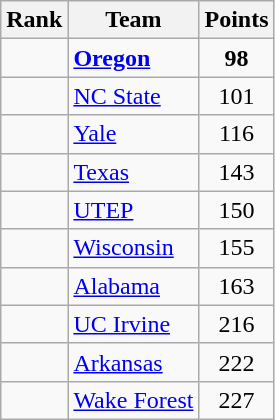<table class="wikitable sortable" style="text-align:center">
<tr>
<th>Rank</th>
<th>Team</th>
<th>Points</th>
</tr>
<tr>
<td></td>
<td align=left><strong><a href='#'>Oregon</a> </strong></td>
<td><strong>98</strong></td>
</tr>
<tr>
<td></td>
<td align=left><a href='#'>NC State</a></td>
<td>101</td>
</tr>
<tr>
<td></td>
<td align=left><a href='#'>Yale</a></td>
<td>116</td>
</tr>
<tr>
<td></td>
<td align=left><a href='#'>Texas</a></td>
<td>143</td>
</tr>
<tr>
<td></td>
<td align=left><a href='#'>UTEP</a></td>
<td>150</td>
</tr>
<tr>
<td></td>
<td align=left><a href='#'>Wisconsin</a></td>
<td>155</td>
</tr>
<tr>
<td></td>
<td align=left><a href='#'>Alabama</a></td>
<td>163</td>
</tr>
<tr>
<td></td>
<td align=left><a href='#'>UC Irvine</a></td>
<td>216</td>
</tr>
<tr>
<td></td>
<td align=left><a href='#'>Arkansas</a></td>
<td>222</td>
</tr>
<tr>
<td></td>
<td align=left><a href='#'>Wake Forest</a></td>
<td>227</td>
</tr>
</table>
